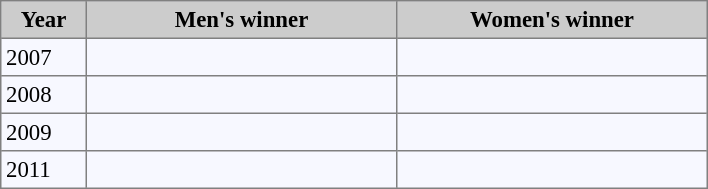<table bgcolor="#f7f8ff" cellpadding="3" cellspacing="0" border="1" style="font-size: 95%; border: gray solid 1px; border-collapse: collapse;">
<tr bgcolor="#CCCCCC">
<td align="center" width="50"><strong>Year</strong></td>
<td align="center" width="200"><strong>Men's winner</strong></td>
<td align="center" width="200"><strong>Women's winner</strong></td>
</tr>
<tr align="left">
<td>2007</td>
<td></td>
<td></td>
</tr>
<tr>
<td>2008</td>
<td></td>
<td></td>
</tr>
<tr>
<td>2009</td>
<td></td>
<td></td>
</tr>
<tr>
<td>2011</td>
<td></td>
<td></td>
</tr>
</table>
